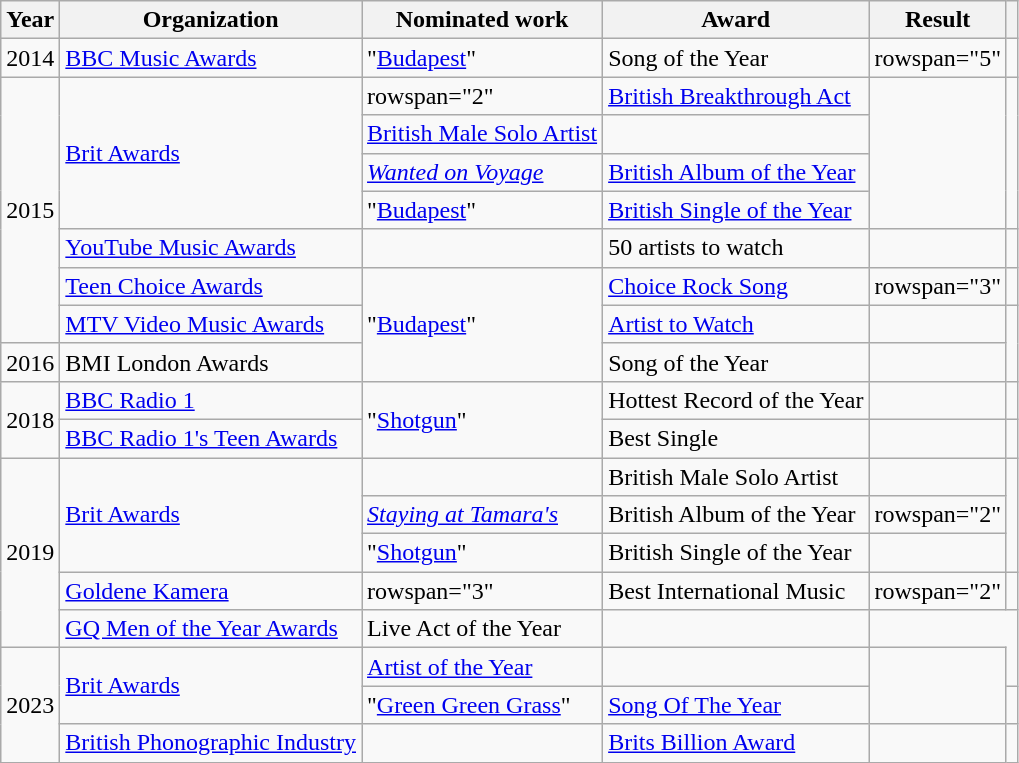<table class="wikitable">
<tr>
<th>Year</th>
<th>Organization</th>
<th>Nominated work</th>
<th>Award</th>
<th>Result</th>
<th></th>
</tr>
<tr>
<td>2014</td>
<td><a href='#'>BBC Music Awards</a></td>
<td>"<a href='#'>Budapest</a>"</td>
<td>Song of the Year</td>
<td>rowspan="5" </td>
<td style="text-align:center;"></td>
</tr>
<tr>
<td rowspan="7">2015</td>
<td rowspan="4"><a href='#'>Brit Awards</a></td>
<td>rowspan="2" </td>
<td><a href='#'>British Breakthrough Act</a></td>
<td style="text-align:center;" rowspan="4"></td>
</tr>
<tr>
<td><a href='#'>British Male Solo Artist</a></td>
</tr>
<tr>
<td><em><a href='#'>Wanted on Voyage</a></em></td>
<td><a href='#'>British Album of the Year</a></td>
</tr>
<tr>
<td>"<a href='#'>Budapest</a>"</td>
<td><a href='#'>British Single of the Year</a></td>
</tr>
<tr>
<td><a href='#'>YouTube Music Awards</a></td>
<td></td>
<td>50 artists to watch</td>
<td></td>
<td style="text-align:center;"></td>
</tr>
<tr>
<td><a href='#'>Teen Choice Awards</a></td>
<td Rowspan="3">"<a href='#'>Budapest</a>"</td>
<td><a href='#'>Choice Rock Song</a></td>
<td>rowspan="3" </td>
<td style="text-align:center;"></td>
</tr>
<tr>
<td><a href='#'>MTV Video Music Awards</a></td>
<td><a href='#'>Artist to Watch</a></td>
<td style="text-align:center;"></td>
</tr>
<tr>
<td>2016</td>
<td>BMI London Awards</td>
<td>Song of the Year</td>
<td style="text-align:center;"></td>
</tr>
<tr>
<td rowspan="2">2018</td>
<td><a href='#'>BBC Radio 1</a></td>
<td rowspan="2">"<a href='#'>Shotgun</a>"</td>
<td>Hottest Record of the Year</td>
<td></td>
<td style="text-align:center;"></td>
</tr>
<tr>
<td><a href='#'>BBC Radio 1's Teen Awards</a></td>
<td>Best Single</td>
<td></td>
<td></td>
</tr>
<tr>
<td rowspan="5">2019</td>
<td rowspan="3"><a href='#'>Brit Awards</a></td>
<td></td>
<td>British Male Solo Artist</td>
<td></td>
<td rowspan="3" style="text-align:center;"></td>
</tr>
<tr>
<td><em><a href='#'>Staying at Tamara's</a></em></td>
<td>British Album of the Year</td>
<td>rowspan="2" </td>
</tr>
<tr>
<td>"<a href='#'>Shotgun</a>"</td>
<td>British Single of the Year</td>
</tr>
<tr>
<td><a href='#'>Goldene Kamera</a></td>
<td>rowspan="3" </td>
<td>Best International Music</td>
<td>rowspan="2" </td>
<td></td>
</tr>
<tr>
<td><a href='#'>GQ Men of the Year Awards</a></td>
<td>Live Act of the Year</td>
<td></td>
</tr>
<tr>
<td rowspan=3>2023</td>
<td rowspan=2><a href='#'>Brit Awards</a></td>
<td><a href='#'>Artist of the Year</a></td>
<td></td>
<td rowspan=2></td>
</tr>
<tr>
<td>"<a href='#'>Green Green Grass</a>"</td>
<td><a href='#'>Song Of The Year</a></td>
<td></td>
</tr>
<tr>
<td><a href='#'>British Phonographic Industry</a></td>
<td></td>
<td><a href='#'>Brits Billion Award</a></td>
<td></td>
<td></td>
</tr>
</table>
